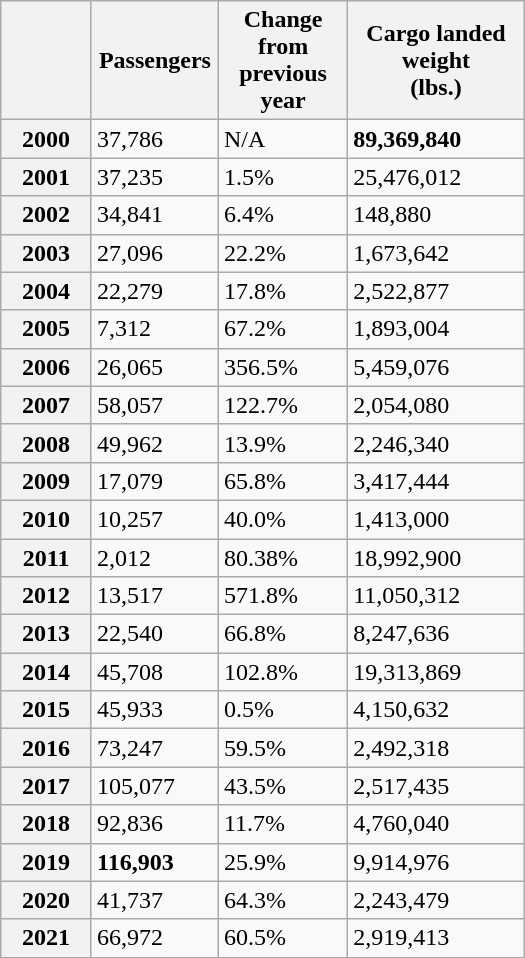<table class="wikitable" style="width:350px;">
<tr>
<th style="width:75px"></th>
<th style="width:80px">Passengers</th>
<th style="width:100px">Change from previous year</th>
<th style="width:150px">Cargo landed weight <br>(lbs.)</th>
</tr>
<tr>
<th>2000</th>
<td>37,786</td>
<td>N/A</td>
<td><strong>89,369,840</strong></td>
</tr>
<tr>
<th>2001</th>
<td>37,235</td>
<td>1.5%</td>
<td>25,476,012</td>
</tr>
<tr>
<th>2002</th>
<td>34,841</td>
<td>6.4%</td>
<td>148,880</td>
</tr>
<tr>
<th>2003</th>
<td>27,096</td>
<td>22.2%</td>
<td>1,673,642</td>
</tr>
<tr>
<th>2004</th>
<td>22,279</td>
<td>17.8%</td>
<td>2,522,877</td>
</tr>
<tr>
<th>2005</th>
<td>7,312</td>
<td>67.2%</td>
<td>1,893,004</td>
</tr>
<tr>
<th>2006</th>
<td>26,065</td>
<td>356.5%</td>
<td>5,459,076</td>
</tr>
<tr>
<th>2007</th>
<td>58,057</td>
<td>122.7%</td>
<td>2,054,080</td>
</tr>
<tr>
<th>2008</th>
<td>49,962</td>
<td>13.9%</td>
<td>2,246,340</td>
</tr>
<tr>
<th>2009</th>
<td>17,079</td>
<td>65.8%</td>
<td>3,417,444</td>
</tr>
<tr>
<th>2010</th>
<td>10,257</td>
<td>40.0%</td>
<td>1,413,000</td>
</tr>
<tr>
<th>2011</th>
<td>2,012</td>
<td>80.38%</td>
<td>18,992,900</td>
</tr>
<tr>
<th>2012</th>
<td>13,517</td>
<td>571.8%</td>
<td>11,050,312</td>
</tr>
<tr>
<th>2013</th>
<td>22,540</td>
<td>66.8%</td>
<td>8,247,636</td>
</tr>
<tr>
<th>2014</th>
<td>45,708</td>
<td>102.8%</td>
<td>19,313,869</td>
</tr>
<tr>
<th>2015</th>
<td>45,933</td>
<td>0.5%</td>
<td>4,150,632</td>
</tr>
<tr>
<th>2016</th>
<td>73,247</td>
<td>59.5%</td>
<td>2,492,318</td>
</tr>
<tr>
<th>2017</th>
<td>105,077</td>
<td>43.5%</td>
<td>2,517,435</td>
</tr>
<tr>
<th>2018</th>
<td>92,836</td>
<td>11.7%</td>
<td>4,760,040</td>
</tr>
<tr>
<th>2019</th>
<td><strong>116,903</strong></td>
<td>25.9%</td>
<td>9,914,976</td>
</tr>
<tr>
<th>2020</th>
<td>41,737</td>
<td>64.3%</td>
<td>2,243,479</td>
</tr>
<tr>
<th>2021</th>
<td>66,972</td>
<td>60.5%</td>
<td>2,919,413</td>
</tr>
</table>
